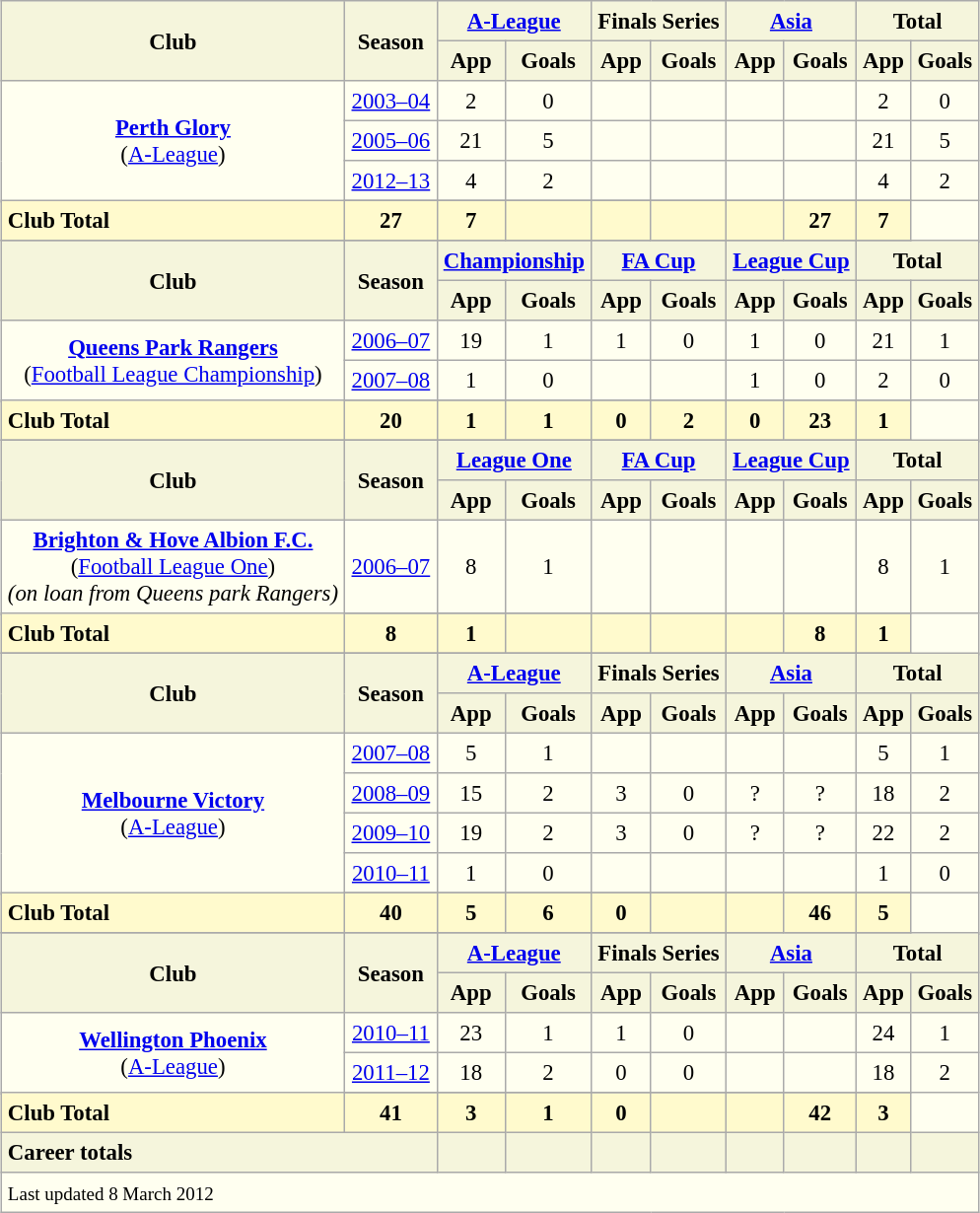<table border=1 align=center cellpadding=4 cellspacing=2 style="background: ivory; font-size: 95%; border: 1px #aaaaaa solid; border-collapse: collapse; clear:center">
<tr style="background:beige">
<th rowspan="2">Club</th>
<th rowspan="2">Season</th>
<th colspan="2"><a href='#'>A-League</a></th>
<th colspan="2">Finals Series</th>
<th colspan="2"><a href='#'>Asia</a></th>
<th colspan="2">Total</th>
</tr>
<tr style="background:beige">
<th>App</th>
<th>Goals</th>
<th>App</th>
<th>Goals</th>
<th>App</th>
<th>Goals</th>
<th>App</th>
<th>Goals</th>
</tr>
<tr>
<td rowspan="4" align=center valign=center><strong><a href='#'>Perth Glory</a></strong><br>(<a href='#'>A-League</a>)</td>
<td align="center"><a href='#'>2003–04</a></td>
<td align="center">2</td>
<td align="center">0</td>
<td align="center"></td>
<td align="center"></td>
<td align="center"></td>
<td align="center"></td>
<td align="center">2</td>
<td align="center">0</td>
</tr>
<tr>
<td align="center"><a href='#'>2005–06</a></td>
<td align="center">21</td>
<td align="center">5</td>
<td align="center"></td>
<td align="center"></td>
<td align="center"></td>
<td align="center"></td>
<td align="center">21</td>
<td align="center">5</td>
</tr>
<tr>
<td align="center"><a href='#'>2012–13</a></td>
<td align="center">4</td>
<td align="center">2</td>
<td align="center"></td>
<td align="center"></td>
<td align="center"></td>
<td align="center"></td>
<td align="center">4</td>
<td align="center">2</td>
</tr>
<tr>
</tr>
<tr style="background:lemonchiffon">
<th colspan="1" align="left">Club Total</th>
<th>27</th>
<th>7</th>
<th></th>
<th></th>
<th></th>
<th></th>
<th>27</th>
<th>7</th>
</tr>
<tr>
</tr>
<tr style="background:beige">
<th rowspan="2">Club</th>
<th rowspan="2">Season</th>
<th colspan="2"><a href='#'>Championship</a></th>
<th colspan="2"><a href='#'>FA Cup</a></th>
<th colspan="2"><a href='#'>League Cup</a></th>
<th colspan="2">Total</th>
</tr>
<tr style="background:beige">
<th>App</th>
<th>Goals</th>
<th>App</th>
<th>Goals</th>
<th>App</th>
<th>Goals</th>
<th>App</th>
<th>Goals</th>
</tr>
<tr>
<td rowspan="3" align=center valign=center><strong><a href='#'>Queens Park Rangers</a></strong><br>(<a href='#'>Football League Championship</a>)</td>
<td align="center"><a href='#'>2006–07</a></td>
<td align="center">19</td>
<td align="center">1</td>
<td align="center">1</td>
<td align="center">0</td>
<td align="center">1</td>
<td align="center">0</td>
<td align="center">21</td>
<td align="center">1</td>
</tr>
<tr>
<td align="center"><a href='#'>2007–08</a></td>
<td align="center">1</td>
<td align="center">0</td>
<td align="center"></td>
<td align="center"></td>
<td align="center">1</td>
<td align="center">0</td>
<td align="center">2</td>
<td align="center">0</td>
</tr>
<tr>
</tr>
<tr style="background:lemonchiffon">
<th colspan="1" align="left">Club Total</th>
<th>20</th>
<th>1</th>
<th>1</th>
<th>0</th>
<th>2</th>
<th>0</th>
<th>23</th>
<th>1</th>
</tr>
<tr>
</tr>
<tr style="background:beige">
<th rowspan="2">Club</th>
<th rowspan="2">Season</th>
<th colspan="2"><a href='#'>League One</a></th>
<th colspan="2"><a href='#'>FA Cup</a></th>
<th colspan="2"><a href='#'>League Cup</a></th>
<th colspan="2">Total</th>
</tr>
<tr style="background:beige">
<th>App</th>
<th>Goals</th>
<th>App</th>
<th>Goals</th>
<th>App</th>
<th>Goals</th>
<th>App</th>
<th>Goals</th>
</tr>
<tr>
<td rowspan="2" align=center valign=center><strong><a href='#'>Brighton & Hove Albion F.C.</a></strong><br>(<a href='#'>Football League One</a>)<br><em>(on loan from Queens park Rangers)</em></td>
<td align="center"><a href='#'>2006–07</a></td>
<td align="center">8</td>
<td align="center">1</td>
<td align="center"></td>
<td align="center"></td>
<td align="center"></td>
<td align="center"></td>
<td align="center">8</td>
<td align="center">1</td>
</tr>
<tr>
</tr>
<tr style="background:lemonchiffon">
<th colspan="1" align="left">Club Total</th>
<th>8</th>
<th>1</th>
<th></th>
<th></th>
<th></th>
<th></th>
<th>8</th>
<th>1</th>
</tr>
<tr>
</tr>
<tr style="background:beige">
<th rowspan="2">Club</th>
<th rowspan="2">Season</th>
<th colspan="2"><a href='#'>A-League</a></th>
<th colspan="2">Finals Series</th>
<th colspan="2"><a href='#'>Asia</a></th>
<th colspan="2">Total</th>
</tr>
<tr style="background:beige">
<th>App</th>
<th>Goals</th>
<th>App</th>
<th>Goals</th>
<th>App</th>
<th>Goals</th>
<th>App</th>
<th>Goals</th>
</tr>
<tr>
<td rowspan="5" align=center valign=center><strong><a href='#'>Melbourne Victory</a></strong><br>(<a href='#'>A-League</a>)</td>
<td align="center"><a href='#'>2007–08</a></td>
<td align="center">5</td>
<td align="center">1</td>
<td align="center"></td>
<td align="center"></td>
<td align="center"></td>
<td align="center"></td>
<td align="center">5</td>
<td align="center">1</td>
</tr>
<tr>
<td align="center"><a href='#'>2008–09</a></td>
<td align="center">15</td>
<td align="center">2</td>
<td align="center">3</td>
<td align="center">0</td>
<td align="center">?</td>
<td align="center">?</td>
<td align="center">18</td>
<td align="center">2</td>
</tr>
<tr>
<td align="center"><a href='#'>2009–10</a></td>
<td align="center">19</td>
<td align="center">2</td>
<td align="center">3</td>
<td align="center">0</td>
<td align="center">?</td>
<td align="center">?</td>
<td align="center">22</td>
<td align="center">2</td>
</tr>
<tr>
<td align="center"><a href='#'>2010–11</a></td>
<td align="center">1</td>
<td align="center">0</td>
<td align="center"></td>
<td align="center"></td>
<td align="center"></td>
<td align="center"></td>
<td align="center">1</td>
<td align="center">0</td>
</tr>
<tr>
</tr>
<tr style="background:lemonchiffon">
<th colspan="1" align="left">Club Total</th>
<th>40</th>
<th>5</th>
<th>6</th>
<th>0</th>
<th></th>
<th></th>
<th>46</th>
<th>5</th>
</tr>
<tr>
</tr>
<tr style="background:beige">
<th rowspan="2">Club</th>
<th rowspan="2">Season</th>
<th colspan="2"><a href='#'>A-League</a></th>
<th colspan="2">Finals Series</th>
<th colspan="2"><a href='#'>Asia</a></th>
<th colspan="2">Total</th>
</tr>
<tr style="background:beige">
<th>App</th>
<th>Goals</th>
<th>App</th>
<th>Goals</th>
<th>App</th>
<th>Goals</th>
<th>App</th>
<th>Goals</th>
</tr>
<tr>
<td rowspan="3" align=center valign=center><strong><a href='#'>Wellington Phoenix</a></strong><br>(<a href='#'>A-League</a>)</td>
<td align="center"><a href='#'>2010–11</a></td>
<td align="center">23</td>
<td align="center">1</td>
<td align="center">1</td>
<td align="center">0</td>
<td align="center"></td>
<td align="center"></td>
<td align="center">24</td>
<td align="center">1</td>
</tr>
<tr>
<td align="center"><a href='#'>2011–12</a></td>
<td align="center">18</td>
<td align="center">2</td>
<td align="center">0</td>
<td align="center">0</td>
<td align="center"></td>
<td align="center"></td>
<td align="center">18</td>
<td align="center">2</td>
</tr>
<tr>
</tr>
<tr style="background:lemonchiffon">
<th colspan="1" align="left">Club Total</th>
<th>41</th>
<th>3</th>
<th>1</th>
<th>0</th>
<th></th>
<th></th>
<th>42</th>
<th>3</th>
</tr>
<tr>
<th style="background:beige" colspan="2" align="left">Career totals</th>
<th align=center style="background:beige"></th>
<th align=center style="background:beige"></th>
<th align=center style="background:beige"></th>
<th align=center style="background:beige"></th>
<th align=center style="background:beige"></th>
<th align=center style="background:beige"></th>
<th align=center style="background:beige"></th>
<th align=center style="background:beige"></th>
</tr>
<tr>
<td colspan="12"><small>Last updated 8 March 2012</small></td>
</tr>
</table>
